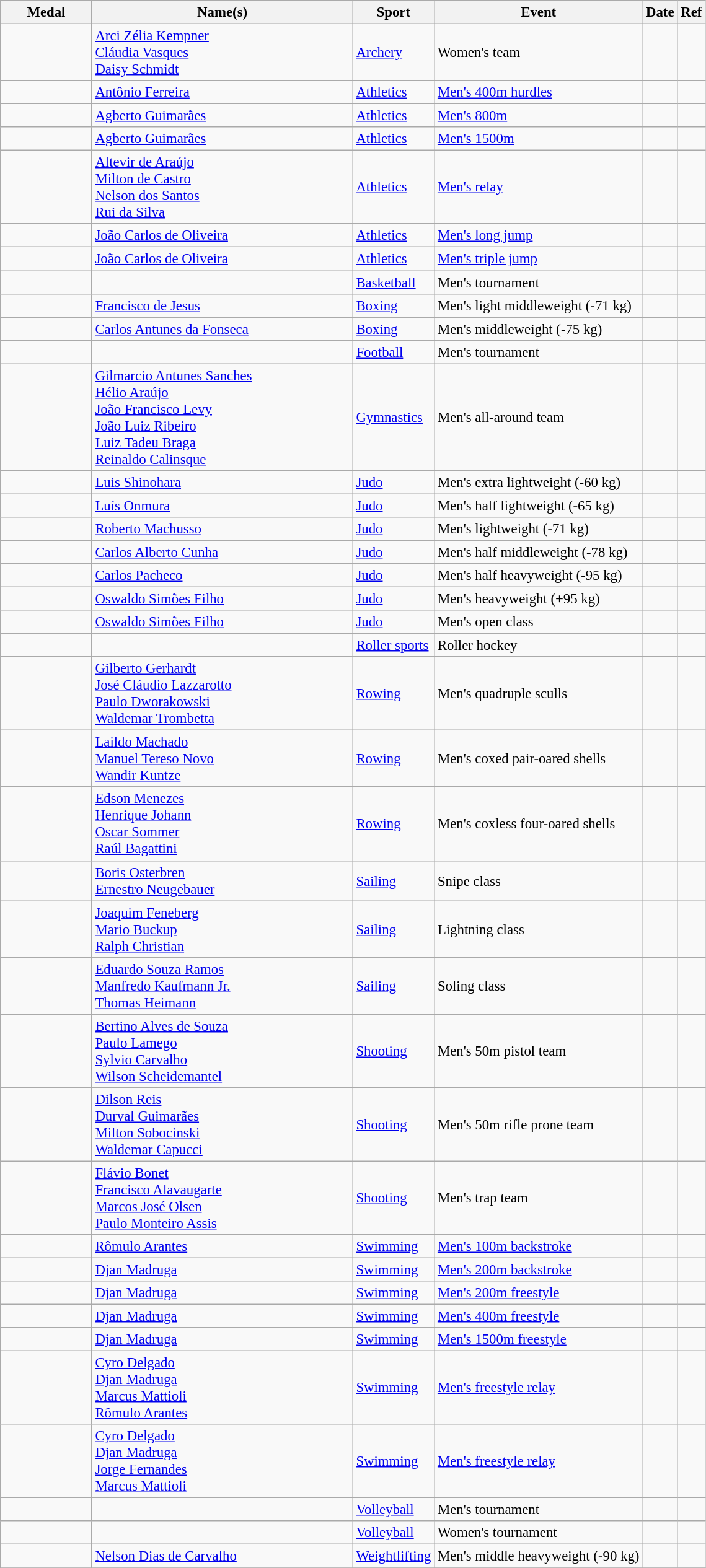<table class="wikitable sortable" style="font-size: 95%;">
<tr>
<th style="width:6em">Medal</th>
<th style="width:18em">Name(s)</th>
<th>Sport</th>
<th>Event</th>
<th>Date</th>
<th>Ref</th>
</tr>
<tr>
<td></td>
<td><a href='#'>Arci Zélia Kempner</a> <br> <a href='#'>Cláudia Vasques</a> <br> <a href='#'>Daisy Schmidt</a></td>
<td><a href='#'>Archery</a></td>
<td>Women's team</td>
<td></td>
<td></td>
</tr>
<tr>
<td></td>
<td><a href='#'>Antônio Ferreira</a></td>
<td><a href='#'>Athletics</a></td>
<td><a href='#'>Men's 400m hurdles</a></td>
<td></td>
<td></td>
</tr>
<tr>
<td></td>
<td><a href='#'>Agberto Guimarães</a></td>
<td><a href='#'>Athletics</a></td>
<td><a href='#'>Men's 800m</a></td>
<td></td>
<td></td>
</tr>
<tr>
<td></td>
<td><a href='#'>Agberto Guimarães</a></td>
<td><a href='#'>Athletics</a></td>
<td><a href='#'>Men's 1500m</a></td>
<td></td>
<td></td>
</tr>
<tr>
<td></td>
<td><a href='#'>Altevir de Araújo</a> <br> <a href='#'>Milton de Castro</a> <br> <a href='#'>Nelson dos Santos</a> <br> <a href='#'>Rui da Silva</a></td>
<td><a href='#'>Athletics</a></td>
<td><a href='#'>Men's  relay</a></td>
<td></td>
<td></td>
</tr>
<tr>
<td></td>
<td><a href='#'>João Carlos de Oliveira</a></td>
<td><a href='#'>Athletics</a></td>
<td><a href='#'>Men's long jump</a></td>
<td></td>
<td></td>
</tr>
<tr>
<td></td>
<td><a href='#'>João Carlos de Oliveira</a></td>
<td><a href='#'>Athletics</a></td>
<td><a href='#'>Men's triple jump</a></td>
<td></td>
<td></td>
</tr>
<tr>
<td></td>
<td><br></td>
<td><a href='#'>Basketball</a></td>
<td>Men's tournament</td>
<td></td>
<td></td>
</tr>
<tr>
<td></td>
<td><a href='#'>Francisco de Jesus</a></td>
<td><a href='#'>Boxing</a></td>
<td>Men's light middleweight (-71 kg)</td>
<td></td>
<td></td>
</tr>
<tr>
<td></td>
<td><a href='#'>Carlos Antunes da Fonseca</a></td>
<td><a href='#'>Boxing</a></td>
<td>Men's middleweight (-75 kg)</td>
<td></td>
<td></td>
</tr>
<tr>
<td></td>
<td><br></td>
<td><a href='#'>Football</a></td>
<td>Men's tournament</td>
<td></td>
<td></td>
</tr>
<tr>
<td></td>
<td><a href='#'>Gilmarcio Antunes Sanches</a> <br> <a href='#'>Hélio Araújo</a> <br> <a href='#'>João Francisco Levy</a> <br> <a href='#'>João Luiz Ribeiro</a> <br> <a href='#'>Luiz Tadeu Braga</a> <br> <a href='#'>Reinaldo Calinsque</a></td>
<td><a href='#'>Gymnastics</a></td>
<td>Men's all-around team</td>
<td></td>
<td></td>
</tr>
<tr>
<td></td>
<td><a href='#'>Luis Shinohara</a></td>
<td><a href='#'>Judo</a></td>
<td>Men's extra lightweight (-60 kg)</td>
<td></td>
<td></td>
</tr>
<tr>
<td></td>
<td><a href='#'>Luís Onmura</a></td>
<td><a href='#'>Judo</a></td>
<td>Men's half lightweight (-65 kg)</td>
<td></td>
<td></td>
</tr>
<tr>
<td></td>
<td><a href='#'>Roberto Machusso</a></td>
<td><a href='#'>Judo</a></td>
<td>Men's lightweight (-71 kg)</td>
<td></td>
<td></td>
</tr>
<tr>
<td></td>
<td><a href='#'>Carlos Alberto Cunha</a></td>
<td><a href='#'>Judo</a></td>
<td>Men's half middleweight (-78 kg)</td>
<td></td>
<td></td>
</tr>
<tr>
<td></td>
<td><a href='#'>Carlos Pacheco</a></td>
<td><a href='#'>Judo</a></td>
<td>Men's half heavyweight (-95 kg)</td>
<td></td>
<td></td>
</tr>
<tr>
<td></td>
<td><a href='#'>Oswaldo Simões Filho</a></td>
<td><a href='#'>Judo</a></td>
<td>Men's heavyweight (+95 kg)</td>
<td></td>
<td></td>
</tr>
<tr>
<td></td>
<td><a href='#'>Oswaldo Simões Filho</a></td>
<td><a href='#'>Judo</a></td>
<td>Men's open class</td>
<td></td>
<td></td>
</tr>
<tr>
<td></td>
<td><br></td>
<td><a href='#'>Roller sports</a></td>
<td>Roller hockey</td>
<td></td>
<td></td>
</tr>
<tr>
<td></td>
<td><a href='#'>Gilberto Gerhardt</a> <br> <a href='#'>José Cláudio Lazzarotto</a> <br> <a href='#'>Paulo Dworakowski</a> <br> <a href='#'>Waldemar Trombetta</a></td>
<td><a href='#'>Rowing</a></td>
<td>Men's quadruple sculls</td>
<td></td>
<td></td>
</tr>
<tr>
<td></td>
<td><a href='#'>Laildo Machado</a> <br> <a href='#'>Manuel Tereso Novo</a> <br> <a href='#'>Wandir Kuntze</a></td>
<td><a href='#'>Rowing</a></td>
<td>Men's coxed pair-oared shells</td>
<td></td>
<td></td>
</tr>
<tr>
<td></td>
<td><a href='#'>Edson Menezes</a> <br> <a href='#'>Henrique Johann</a> <br> <a href='#'>Oscar Sommer</a> <br> <a href='#'>Raúl Bagattini</a></td>
<td><a href='#'>Rowing</a></td>
<td>Men's coxless four-oared shells</td>
<td></td>
<td></td>
</tr>
<tr>
<td></td>
<td><a href='#'>Boris Osterbren</a> <br> <a href='#'>Ernestro Neugebauer</a></td>
<td><a href='#'>Sailing</a></td>
<td>Snipe class</td>
<td></td>
<td></td>
</tr>
<tr>
<td></td>
<td><a href='#'>Joaquim Feneberg</a> <br> <a href='#'>Mario Buckup</a> <br> <a href='#'>Ralph Christian</a></td>
<td><a href='#'>Sailing</a></td>
<td>Lightning class</td>
<td></td>
<td></td>
</tr>
<tr>
<td></td>
<td><a href='#'>Eduardo Souza Ramos</a> <br> <a href='#'>Manfredo Kaufmann Jr.</a> <br> <a href='#'>Thomas Heimann</a></td>
<td><a href='#'>Sailing</a></td>
<td>Soling class</td>
<td></td>
<td></td>
</tr>
<tr>
<td></td>
<td><a href='#'>Bertino Alves de Souza</a> <br> <a href='#'>Paulo Lamego</a> <br> <a href='#'>Sylvio Carvalho</a> <br> <a href='#'>Wilson Scheidemantel</a></td>
<td><a href='#'>Shooting</a></td>
<td>Men's 50m pistol team</td>
<td></td>
<td></td>
</tr>
<tr>
<td></td>
<td><a href='#'>Dilson Reis</a> <br> <a href='#'>Durval Guimarães</a> <br> <a href='#'>Milton Sobocinski</a> <br> <a href='#'>Waldemar Capucci</a></td>
<td><a href='#'>Shooting</a></td>
<td>Men's 50m rifle prone team</td>
<td></td>
<td></td>
</tr>
<tr>
<td></td>
<td><a href='#'>Flávio Bonet</a> <br> <a href='#'>Francisco Alavaugarte</a> <br> <a href='#'>Marcos José Olsen</a> <br> <a href='#'>Paulo Monteiro Assis</a></td>
<td><a href='#'>Shooting</a></td>
<td>Men's trap team</td>
<td></td>
<td></td>
</tr>
<tr>
<td></td>
<td><a href='#'>Rômulo Arantes</a></td>
<td><a href='#'>Swimming</a></td>
<td><a href='#'>Men's 100m backstroke</a></td>
<td></td>
<td></td>
</tr>
<tr>
<td></td>
<td><a href='#'>Djan Madruga</a></td>
<td><a href='#'>Swimming</a></td>
<td><a href='#'>Men's 200m backstroke</a></td>
<td></td>
<td></td>
</tr>
<tr>
<td></td>
<td><a href='#'>Djan Madruga</a></td>
<td><a href='#'>Swimming</a></td>
<td><a href='#'>Men's 200m freestyle</a></td>
<td></td>
<td></td>
</tr>
<tr>
<td></td>
<td><a href='#'>Djan Madruga</a></td>
<td><a href='#'>Swimming</a></td>
<td><a href='#'>Men's 400m freestyle</a></td>
<td></td>
<td></td>
</tr>
<tr>
<td></td>
<td><a href='#'>Djan Madruga</a></td>
<td><a href='#'>Swimming</a></td>
<td><a href='#'>Men's 1500m freestyle</a></td>
<td></td>
<td></td>
</tr>
<tr>
<td></td>
<td><a href='#'>Cyro Delgado</a> <br> <a href='#'>Djan Madruga</a> <br> <a href='#'>Marcus Mattioli</a> <br> <a href='#'>Rômulo Arantes</a></td>
<td><a href='#'>Swimming</a></td>
<td><a href='#'>Men's  freestyle relay</a></td>
<td></td>
<td></td>
</tr>
<tr>
<td></td>
<td><a href='#'>Cyro Delgado</a> <br> <a href='#'>Djan Madruga</a> <br> <a href='#'>Jorge Fernandes</a> <br> <a href='#'>Marcus Mattioli</a></td>
<td><a href='#'>Swimming</a></td>
<td><a href='#'>Men's  freestyle relay</a></td>
<td></td>
<td></td>
</tr>
<tr>
<td></td>
<td><br></td>
<td><a href='#'>Volleyball</a></td>
<td>Men's tournament</td>
<td></td>
<td></td>
</tr>
<tr>
<td></td>
<td><br></td>
<td><a href='#'>Volleyball</a></td>
<td>Women's tournament</td>
<td></td>
<td></td>
</tr>
<tr>
<td></td>
<td><a href='#'>Nelson Dias de Carvalho</a></td>
<td><a href='#'>Weightlifting</a></td>
<td>Men's middle heavyweight (-90 kg)</td>
<td></td>
<td></td>
</tr>
<tr>
</tr>
</table>
